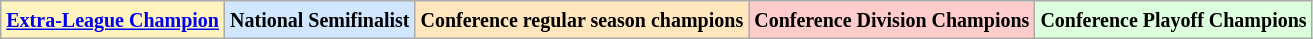<table class="wikitable">
<tr>
<td bgcolor="#FFF3BF"><small><strong><a href='#'>Extra-League Champion</a></strong></small></td>
<td bgcolor="#D0E7FF"><small><strong>National Semifinalist</strong></small></td>
<td bgcolor="#FFE6BD"><small><strong>Conference regular season champions</strong></small></td>
<td bgcolor="#FFCCCC"><small><strong>Conference Division Champions</strong></small></td>
<td bgcolor="#ddffdd"><small><strong>Conference Playoff Champions</strong></small></td>
</tr>
</table>
